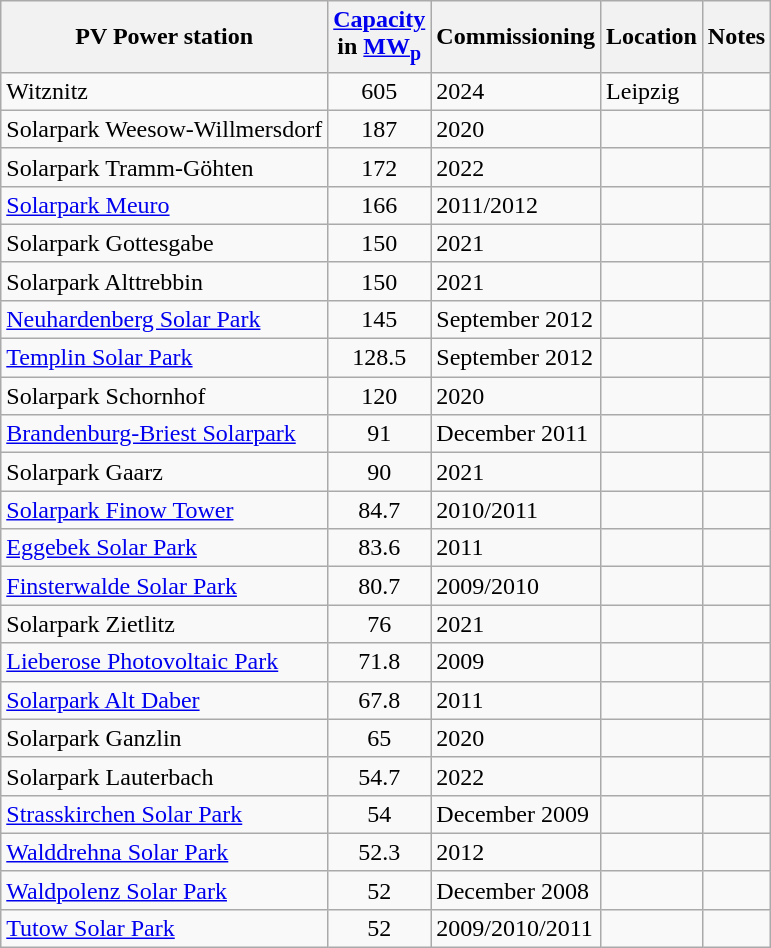<table class="wikitable sortable">
<tr>
<th>PV Power station</th>
<th><a href='#'>Capacity</a><br>in <a href='#'>MW</a><a href='#'><sub>p</sub></a></th>
<th>Commissioning</th>
<th>Location</th>
<th>Notes</th>
</tr>
<tr>
<td>Witznitz</td>
<td align=center>605</td>
<td>2024</td>
<td>Leipzig</td>
<td></td>
</tr>
<tr>
<td>Solarpark Weesow-Willmersdorf</td>
<td align=center>187</td>
<td>2020</td>
<td></td>
<td></td>
</tr>
<tr>
<td>Solarpark Tramm-Göhten</td>
<td align=center>172</td>
<td>2022</td>
<td></td>
<td></td>
</tr>
<tr>
<td><a href='#'>Solarpark Meuro</a></td>
<td align=center>166</td>
<td>2011/2012</td>
<td></td>
<td></td>
</tr>
<tr>
<td>Solarpark Gottesgabe</td>
<td align=center>150</td>
<td>2021</td>
<td></td>
<td></td>
</tr>
<tr>
<td>Solarpark Alttrebbin</td>
<td align=center>150</td>
<td>2021</td>
<td></td>
<td></td>
</tr>
<tr>
<td><a href='#'>Neuhardenberg Solar Park</a></td>
<td align=center>145</td>
<td>September 2012</td>
<td></td>
<td></td>
</tr>
<tr>
<td><a href='#'>Templin Solar Park</a></td>
<td align=center>128.5</td>
<td>September 2012</td>
<td></td>
<td></td>
</tr>
<tr>
<td>Solarpark Schornhof</td>
<td align=center>120</td>
<td>2020</td>
<td></td>
<td></td>
</tr>
<tr>
<td><a href='#'>Brandenburg-Briest Solarpark</a></td>
<td align=center>91</td>
<td>December 2011</td>
<td></td>
<td></td>
</tr>
<tr>
<td>Solarpark Gaarz</td>
<td align=center>90</td>
<td>2021</td>
<td></td>
<td></td>
</tr>
<tr>
<td><a href='#'>Solarpark Finow Tower</a></td>
<td align=center>84.7</td>
<td>2010/2011</td>
<td></td>
<td></td>
</tr>
<tr>
<td><a href='#'>Eggebek Solar Park</a></td>
<td align=center>83.6</td>
<td>2011</td>
<td></td>
<td></td>
</tr>
<tr>
<td><a href='#'>Finsterwalde Solar Park</a></td>
<td align=center>80.7</td>
<td>2009/2010</td>
<td></td>
<td></td>
</tr>
<tr>
<td>Solarpark Zietlitz</td>
<td align=center>76</td>
<td>2021</td>
<td></td>
<td></td>
</tr>
<tr>
<td><a href='#'>Lieberose Photovoltaic Park</a></td>
<td align=center>71.8</td>
<td>2009</td>
<td></td>
<td></td>
</tr>
<tr>
<td><a href='#'>Solarpark Alt Daber</a></td>
<td align=center>67.8</td>
<td>2011</td>
<td></td>
<td></td>
</tr>
<tr>
<td>Solarpark Ganzlin</td>
<td align=center>65</td>
<td>2020</td>
<td></td>
<td></td>
</tr>
<tr>
<td>Solarpark Lauterbach</td>
<td align=center>54.7</td>
<td>2022</td>
<td></td>
<td></td>
</tr>
<tr>
<td><a href='#'>Strasskirchen Solar Park</a></td>
<td align=center>54</td>
<td>December 2009</td>
<td></td>
<td></td>
</tr>
<tr>
<td><a href='#'>Walddrehna Solar Park</a></td>
<td align=center>52.3</td>
<td>2012</td>
<td></td>
<td></td>
</tr>
<tr>
<td><a href='#'>Waldpolenz Solar Park</a></td>
<td align=center>52</td>
<td>December 2008</td>
<td></td>
<td></td>
</tr>
<tr>
<td><a href='#'>Tutow Solar Park</a></td>
<td align=center>52</td>
<td>2009/2010/2011</td>
<td></td>
<td></td>
</tr>
</table>
